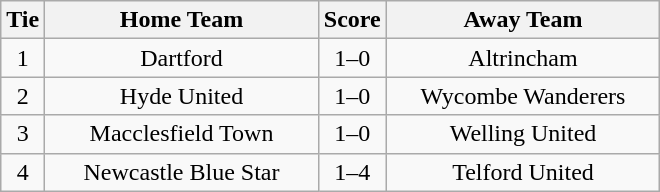<table class="wikitable" style="text-align:center;">
<tr>
<th width=20>Tie</th>
<th width=175>Home Team</th>
<th width=20>Score</th>
<th width=175>Away Team</th>
</tr>
<tr>
<td>1</td>
<td>Dartford</td>
<td>1–0</td>
<td>Altrincham</td>
</tr>
<tr>
<td>2</td>
<td>Hyde United</td>
<td>1–0</td>
<td>Wycombe Wanderers</td>
</tr>
<tr>
<td>3</td>
<td>Macclesfield Town</td>
<td>1–0</td>
<td>Welling United</td>
</tr>
<tr>
<td>4</td>
<td>Newcastle Blue Star</td>
<td>1–4</td>
<td>Telford United</td>
</tr>
</table>
